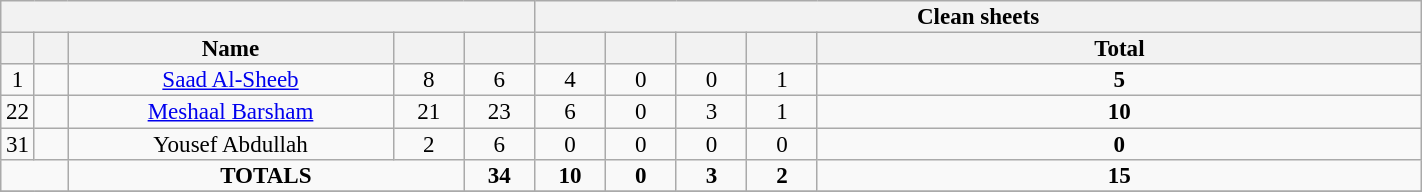<table class="wikitable sortable alternance"  style="font-size:96%; text-align:center; line-height:14px; width:75%;">
<tr>
<th colspan="5"></th>
<th colspan="5">Clean sheets</th>
</tr>
<tr>
<th width=15></th>
<th width=15></th>
<th width=210>Name</th>
<th width=40></th>
<th width=40></th>
<th width=40></th>
<th width=40></th>
<th width=40></th>
<th width=40></th>
<th>Total</th>
</tr>
<tr>
<td>1</td>
<td></td>
<td><a href='#'>Saad Al-Sheeb</a></td>
<td>8</td>
<td>6</td>
<td>4</td>
<td>0</td>
<td>0</td>
<td>1</td>
<td><strong>5</strong></td>
</tr>
<tr>
<td>22</td>
<td></td>
<td><a href='#'>Meshaal Barsham</a></td>
<td>21</td>
<td>23</td>
<td>6</td>
<td>0</td>
<td>3</td>
<td>1</td>
<td><strong>10</strong></td>
</tr>
<tr>
<td>31</td>
<td></td>
<td>Yousef Abdullah</td>
<td>2</td>
<td>6</td>
<td>0</td>
<td>0</td>
<td>0</td>
<td>0</td>
<td><strong>0</strong></td>
</tr>
<tr>
<td colspan="2"></td>
<td colspan="2"><strong>TOTALS</strong></td>
<td><strong>34</strong></td>
<td><strong>10</strong></td>
<td><strong>0</strong></td>
<td><strong>3</strong></td>
<td><strong>2</strong></td>
<td><strong>15</strong></td>
</tr>
<tr>
</tr>
</table>
